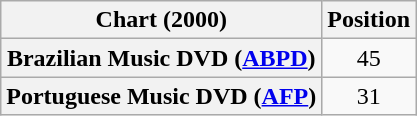<table class="wikitable plainrowheaders sortable" style="text-align:center;">
<tr>
<th>Chart (2000)</th>
<th>Position</th>
</tr>
<tr>
<th scope="row">Brazilian Music DVD (<a href='#'>ABPD</a>)</th>
<td>45</td>
</tr>
<tr>
<th scope="row">Portuguese Music DVD (<a href='#'>AFP</a>)</th>
<td>31</td>
</tr>
</table>
